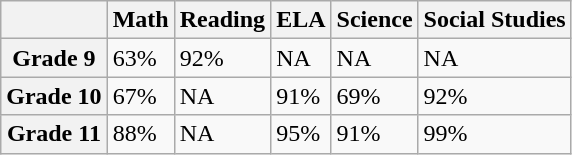<table class="wikitable">
<tr>
<th scope="col"></th>
<th scope="col">Math</th>
<th scope="col">Reading</th>
<th scope="col">ELA</th>
<th scope="col">Science</th>
<th scope="col">Social Studies</th>
</tr>
<tr>
<th scope="row">Grade 9</th>
<td>63%</td>
<td>92%</td>
<td>NA</td>
<td>NA</td>
<td>NA</td>
</tr>
<tr>
<th scope="row">Grade 10</th>
<td>67%</td>
<td>NA</td>
<td>91%</td>
<td>69%</td>
<td>92%</td>
</tr>
<tr>
<th scope="row">Grade 11</th>
<td>88%</td>
<td>NA</td>
<td>95%</td>
<td>91%</td>
<td>99%</td>
</tr>
</table>
